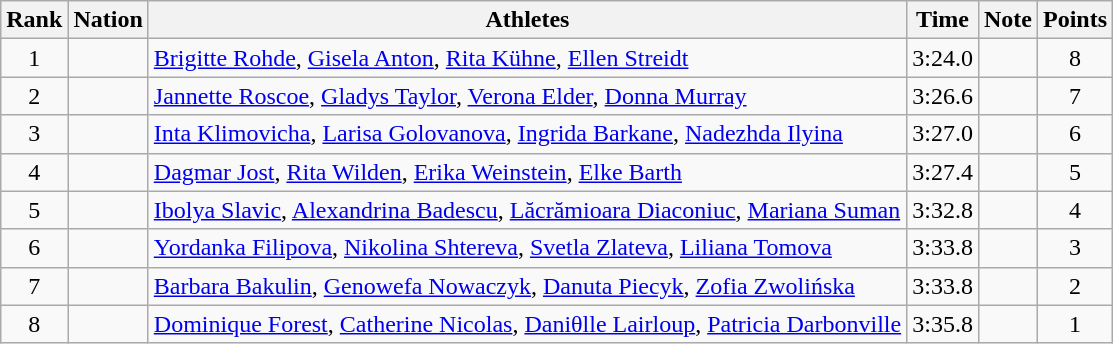<table class="wikitable sortable" style="text-align:center">
<tr>
<th>Rank</th>
<th>Nation</th>
<th>Athletes</th>
<th>Time</th>
<th>Note</th>
<th>Points</th>
</tr>
<tr>
<td>1</td>
<td align=left></td>
<td align=left><a href='#'>Brigitte Rohde</a>, <a href='#'>Gisela Anton</a>, <a href='#'>Rita Kühne</a>, <a href='#'>Ellen Streidt</a></td>
<td>3:24.0</td>
<td></td>
<td>8</td>
</tr>
<tr>
<td>2</td>
<td align=left></td>
<td align=left><a href='#'>Jannette Roscoe</a>, <a href='#'>Gladys Taylor</a>, <a href='#'>Verona Elder</a>, <a href='#'>Donna Murray</a></td>
<td>3:26.6</td>
<td></td>
<td>7</td>
</tr>
<tr>
<td>3</td>
<td align=left></td>
<td align=left><a href='#'>Inta Klimovicha</a>, <a href='#'>Larisa Golovanova</a>, <a href='#'>Ingrida Barkane</a>, <a href='#'>Nadezhda Ilyina</a></td>
<td>3:27.0</td>
<td></td>
<td>6</td>
</tr>
<tr>
<td>4</td>
<td align=left></td>
<td align=left><a href='#'>Dagmar Jost</a>, <a href='#'>Rita Wilden</a>, <a href='#'>Erika Weinstein</a>, <a href='#'>Elke Barth</a></td>
<td>3:27.4</td>
<td></td>
<td>5</td>
</tr>
<tr>
<td>5</td>
<td align=left></td>
<td align=left><a href='#'>Ibolya Slavic</a>, <a href='#'>Alexandrina Badescu</a>, <a href='#'>Lăcrămioara Diaconiuc</a>, <a href='#'>Mariana Suman</a></td>
<td>3:32.8</td>
<td></td>
<td>4</td>
</tr>
<tr>
<td>6</td>
<td align=left></td>
<td align=left><a href='#'>Yordanka Filipova</a>, <a href='#'>Nikolina Shtereva</a>, <a href='#'>Svetla Zlateva</a>, <a href='#'>Liliana Tomova</a></td>
<td>3:33.8</td>
<td></td>
<td>3</td>
</tr>
<tr>
<td>7</td>
<td align=left></td>
<td align=left><a href='#'>Barbara Bakulin</a>, <a href='#'>Genowefa Nowaczyk</a>, <a href='#'>Danuta Piecyk</a>, <a href='#'>Zofia Zwolińska</a></td>
<td>3:33.8</td>
<td></td>
<td>2</td>
</tr>
<tr>
<td>8</td>
<td align=left></td>
<td align=left><a href='#'>Dominique Forest</a>, <a href='#'>Catherine Nicolas</a>, <a href='#'>Daniθlle Lairloup</a>, <a href='#'>Patricia Darbonville</a></td>
<td>3:35.8</td>
<td></td>
<td>1</td>
</tr>
</table>
